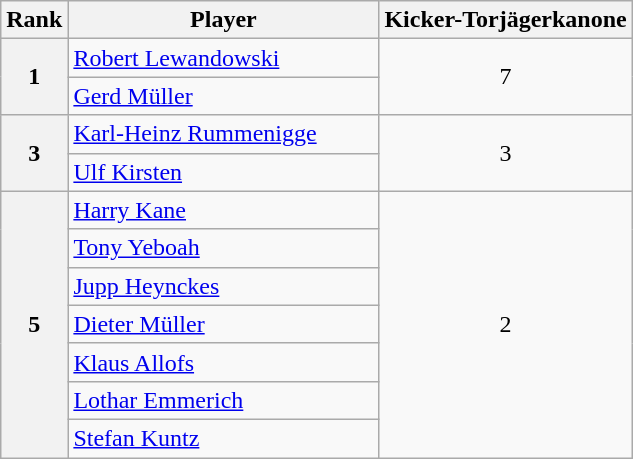<table class="wikitable sortable">
<tr>
<th>Rank</th>
<th style="width:200px">Player</th>
<th>Kicker-Torjägerkanone</th>
</tr>
<tr>
<th rowspan="2">1</th>
<td data-sort-value="Lewandowski, Robert"> <a href='#'>Robert Lewandowski</a></td>
<td rowspan="2" align="center">7</td>
</tr>
<tr>
<td data-sort-value="Muller, Gerd"> <a href='#'>Gerd Müller</a></td>
</tr>
<tr>
<th rowspan="2">3</th>
<td data-sort-value="Rummenigge, Karl-Heinz"> <a href='#'>Karl-Heinz Rummenigge</a></td>
<td rowspan="2" align="center">3</td>
</tr>
<tr>
<td data-sort-value="Kirsten, Ulf "> <a href='#'>Ulf Kirsten</a></td>
</tr>
<tr>
<th rowspan="7">5</th>
<td data-sort-value="Yeboah, Tony"> <a href='#'>Harry Kane</a></td>
<td rowspan="7" align="center">2</td>
</tr>
<tr>
<td data-sort-value="Yeboah, Tony"> <a href='#'>Tony Yeboah</a></td>
</tr>
<tr>
<td data-sort-value="Heynckes, Jupp"> <a href='#'>Jupp Heynckes</a></td>
</tr>
<tr>
<td data-sort-value="Muller, Dieter"> <a href='#'>Dieter Müller</a></td>
</tr>
<tr>
<td data-sort-value="Allofs, Klaus"> <a href='#'>Klaus Allofs</a></td>
</tr>
<tr>
<td data-sort-value="Emmerich, Lothar"> <a href='#'>Lothar Emmerich</a></td>
</tr>
<tr>
<td data-sort-value="Kuntz, Stefan"> <a href='#'>Stefan Kuntz</a></td>
</tr>
</table>
